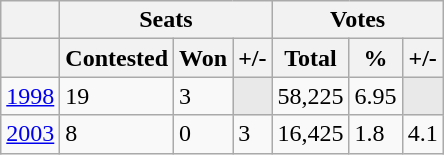<table class="wikitable">
<tr>
<th></th>
<th colspan="3">Seats</th>
<th colspan="3">Votes</th>
</tr>
<tr>
<th></th>
<th>Contested</th>
<th>Won</th>
<th>+/-</th>
<th>Total</th>
<th>%</th>
<th>+/-</th>
</tr>
<tr>
<td><a href='#'>1998</a></td>
<td>19</td>
<td>3</td>
<td bgcolor="#E9E9E9"></td>
<td>58,225</td>
<td>6.95</td>
<td bgcolor="#E9E9E9"></td>
</tr>
<tr>
<td><a href='#'>2003</a></td>
<td>8</td>
<td>0</td>
<td> 3</td>
<td>16,425</td>
<td>1.8</td>
<td> 4.1</td>
</tr>
</table>
